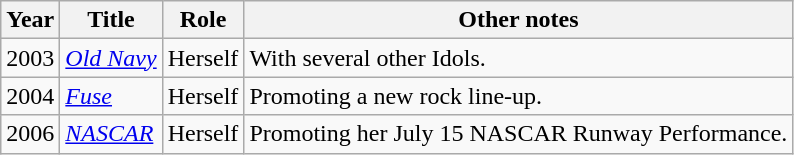<table class="wikitable">
<tr>
<th>Year</th>
<th>Title</th>
<th>Role</th>
<th>Other notes</th>
</tr>
<tr>
<td>2003</td>
<td><em><a href='#'>Old Navy</a></em></td>
<td>Herself</td>
<td>With several other Idols.</td>
</tr>
<tr>
<td>2004</td>
<td><em><a href='#'>Fuse</a></em></td>
<td>Herself</td>
<td>Promoting a new rock line-up.</td>
</tr>
<tr>
<td>2006</td>
<td><em><a href='#'>NASCAR</a></em></td>
<td>Herself</td>
<td>Promoting her July 15 NASCAR Runway Performance.</td>
</tr>
</table>
